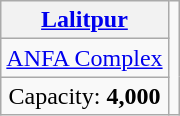<table class="wikitable" style="text-align:center;margin:1em auto;">
<tr>
<th><a href='#'>Lalitpur</a></th>
<td rowspan="4"></td>
</tr>
<tr>
<td><a href='#'>ANFA Complex</a></td>
</tr>
<tr>
<td>Capacity: <strong>4,000</strong></td>
</tr>
</table>
